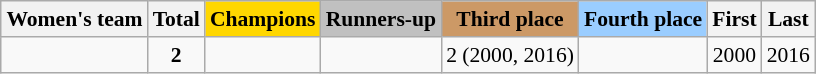<table class="wikitable" style="text-align: center; font-size: 90%; margin-left: 1em;">
<tr>
<th>Women's team</th>
<th>Total</th>
<th style="background-color: gold;">Champions</th>
<th style="background-color: silver;">Runners-up</th>
<th style="background-color: #cc9966;">Third place</th>
<th style="background-color: #9acdff;">Fourth place</th>
<th>First</th>
<th>Last</th>
</tr>
<tr>
<td style="text-align: left;"></td>
<td><strong>2</strong></td>
<td></td>
<td></td>
<td>2 (2000, 2016)</td>
<td></td>
<td>2000</td>
<td>2016</td>
</tr>
</table>
